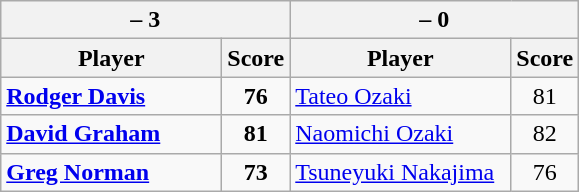<table class=wikitable>
<tr>
<th colspan=2> – 3</th>
<th colspan=2> – 0</th>
</tr>
<tr>
<th width=140>Player</th>
<th>Score</th>
<th width=140>Player</th>
<th>Score</th>
</tr>
<tr>
<td><strong><a href='#'>Rodger Davis</a></strong></td>
<td align=center><strong>76</strong></td>
<td><a href='#'>Tateo Ozaki</a></td>
<td align=center>81</td>
</tr>
<tr>
<td><strong><a href='#'>David Graham</a></strong></td>
<td align=center><strong>81</strong></td>
<td><a href='#'>Naomichi Ozaki</a></td>
<td align=center>82</td>
</tr>
<tr>
<td><strong><a href='#'>Greg Norman</a></strong></td>
<td align=center><strong>73</strong></td>
<td><a href='#'>Tsuneyuki Nakajima</a></td>
<td align=center>76</td>
</tr>
</table>
